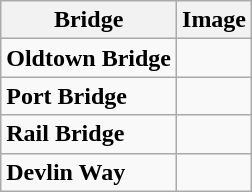<table class="wikitable">
<tr>
<th>Bridge</th>
<th>Image</th>
</tr>
<tr>
<td><strong>Oldtown Bridge</strong></td>
<td></td>
</tr>
<tr>
<td><strong>Port Bridge</strong></td>
<td></td>
</tr>
<tr>
<td><strong>Rail Bridge</strong></td>
<td></td>
</tr>
<tr>
<td><strong>Devlin Way</strong></td>
<td></td>
</tr>
</table>
